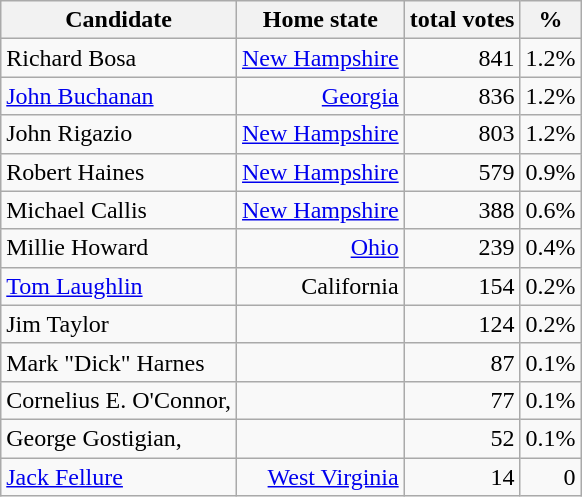<table class="wikitable" style="text-align:right">
<tr>
<th>Candidate</th>
<th>Home state</th>
<th>total votes</th>
<th>%</th>
</tr>
<tr>
<td align="left">Richard Bosa</td>
<td><a href='#'>New Hampshire</a></td>
<td>841</td>
<td>1.2%</td>
</tr>
<tr>
<td align="left"><a href='#'>John Buchanan</a></td>
<td><a href='#'>Georgia</a></td>
<td>836</td>
<td>1.2%</td>
</tr>
<tr>
<td align="left">John Rigazio</td>
<td><a href='#'>New Hampshire</a></td>
<td>803</td>
<td>1.2%</td>
</tr>
<tr>
<td align="left">Robert Haines</td>
<td><a href='#'>New Hampshire</a></td>
<td>579</td>
<td>0.9%</td>
</tr>
<tr>
<td align="left">Michael Callis</td>
<td><a href='#'>New Hampshire</a></td>
<td>388</td>
<td>0.6%</td>
</tr>
<tr>
<td align="left">Millie Howard</td>
<td><a href='#'>Ohio</a></td>
<td>239</td>
<td>0.4%</td>
</tr>
<tr>
<td align="left"><a href='#'>Tom Laughlin</a></td>
<td>California</td>
<td>154</td>
<td>0.2%</td>
</tr>
<tr>
<td align="left">Jim Taylor</td>
<td></td>
<td>124</td>
<td>0.2%</td>
</tr>
<tr>
<td align="left">Mark "Dick" Harnes</td>
<td></td>
<td>87</td>
<td>0.1%</td>
</tr>
<tr>
<td align="left">Cornelius E. O'Connor,</td>
<td></td>
<td>77</td>
<td>0.1%</td>
</tr>
<tr>
<td align="left">George Gostigian,</td>
<td></td>
<td>52</td>
<td>0.1%</td>
</tr>
<tr>
<td align="left"><a href='#'>Jack Fellure</a></td>
<td><a href='#'>West Virginia</a></td>
<td>14</td>
<td>0</td>
</tr>
</table>
